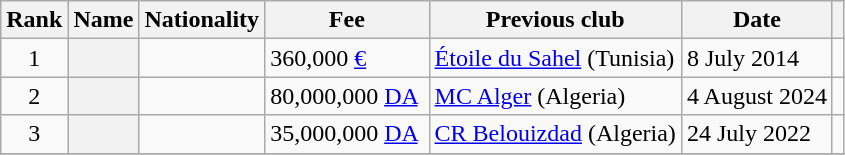<table class="wikitable sortable plainrowheaders">
<tr>
<th scope="col">Rank</th>
<th scope="col">Name</th>
<th scope="col">Nationality</th>
<th scope="col">Fee</th>
<th scope="col">Previous club</th>
<th scope="col">Date</th>
<th scope="col" class="unsortable"></th>
</tr>
<tr>
<td align="center">1</td>
<th scope="row"></th>
<td></td>
<td>360,000 <a href='#'>€</a> </td>
<td><a href='#'>Étoile du Sahel</a> (Tunisia)</td>
<td>8 July 2014</td>
<td style="text-align:center;"></td>
</tr>
<tr>
<td align="center">2</td>
<th scope="row"></th>
<td></td>
<td>80,000,000 <a href='#'>DA</a> </td>
<td><a href='#'>MC Alger</a> (Algeria)</td>
<td>4 August 2024</td>
<td style="text-align:center;"></td>
</tr>
<tr>
<td align="center">3</td>
<th scope="row"></th>
<td></td>
<td>35,000,000 <a href='#'>DA</a> </td>
<td><a href='#'>CR Belouizdad</a> (Algeria)</td>
<td>24 July 2022</td>
<td style="text-align:center;"></td>
</tr>
<tr>
</tr>
</table>
